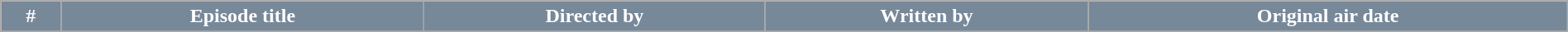<table class="wikitable plainrowheaders" style="margin: auto; width: 100%">
<tr>
<th style="background:#778899; color:#fff;">#</th>
<th style="background:#778899; color:#fff;">Episode title</th>
<th style="background:#778899; color:#fff;">Directed by</th>
<th style="background:#778899; color:#fff;">Written by</th>
<th style="background:#778899; color:#fff;">Original air date</th>
</tr>
<tr>
</tr>
</table>
